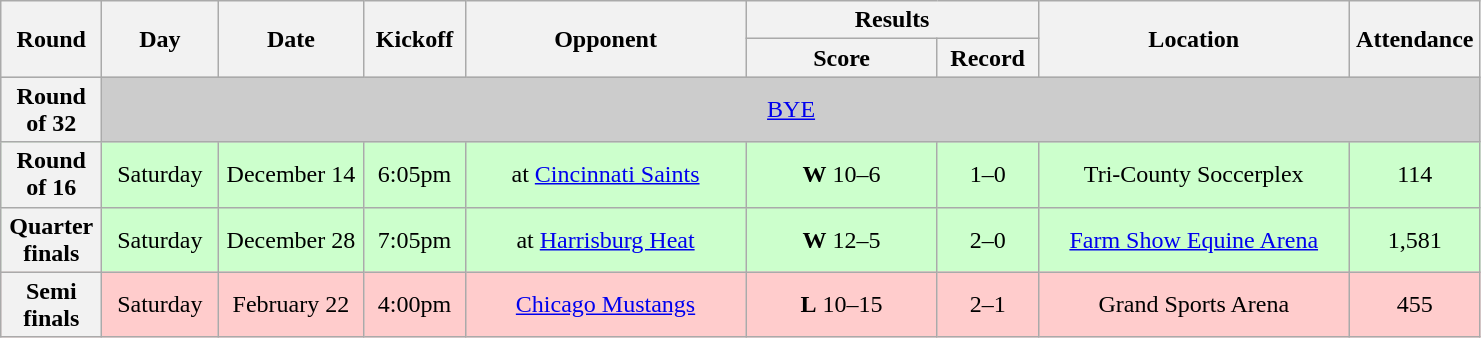<table class="wikitable">
<tr>
<th rowspan="2" width="60">Round</th>
<th rowspan="2" width="70">Day</th>
<th rowspan="2" width="90">Date</th>
<th rowspan="2" width="60">Kickoff</th>
<th rowspan="2" width="180">Opponent</th>
<th colspan="2" width="180">Results</th>
<th rowspan="2" width="200">Location</th>
<th rowspan="2" width="80">Attendance</th>
</tr>
<tr>
<th width="120">Score</th>
<th width="60">Record</th>
</tr>
<tr align="center" bgcolor="#CCCCCC">
<th>Round of 32</th>
<td colSpan=8><a href='#'>BYE</a></td>
</tr>
<tr align="center" bgcolor="#CCFFCC">
<th>Round of 16</th>
<td>Saturday</td>
<td>December 14</td>
<td>6:05pm</td>
<td>at <a href='#'>Cincinnati Saints</a></td>
<td><strong>W</strong> 10–6</td>
<td>1–0</td>
<td>Tri-County Soccerplex</td>
<td>114</td>
</tr>
<tr align="center" bgcolor="#CCFFCC">
<th>Quarter finals</th>
<td>Saturday</td>
<td>December 28</td>
<td>7:05pm</td>
<td>at <a href='#'>Harrisburg Heat</a></td>
<td><strong>W</strong> 12–5</td>
<td>2–0</td>
<td><a href='#'>Farm Show Equine Arena</a></td>
<td>1,581</td>
</tr>
<tr align="center" bgcolor="#FFCCCC">
<th>Semi finals</th>
<td>Saturday</td>
<td>February 22</td>
<td>4:00pm</td>
<td><a href='#'>Chicago Mustangs</a></td>
<td><strong>L</strong> 10–15</td>
<td>2–1</td>
<td>Grand Sports Arena</td>
<td>455</td>
</tr>
</table>
